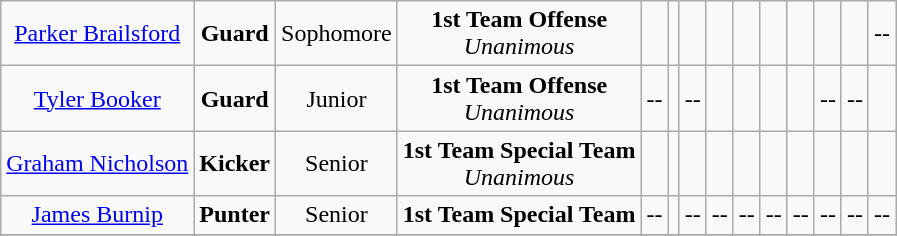<table class="wikitable sortable sortable" style="text-align: center">
<tr>
<td><a href='#'>Parker Brailsford</a></td>
<td><strong>Guard</strong></td>
<td>Sophomore</td>
<td><strong>1st Team Offense</strong> <br> <em>Unanimous</em></td>
<td></td>
<td></td>
<td></td>
<td></td>
<td></td>
<td></td>
<td></td>
<td></td>
<td></td>
<td>--</td>
</tr>
<tr>
<td><a href='#'>Tyler Booker</a></td>
<td><strong>Guard</strong></td>
<td>Junior</td>
<td><strong>1st Team Offense</strong>  <br> <em>Unanimous</em></td>
<td>--</td>
<td></td>
<td>--</td>
<td></td>
<td></td>
<td></td>
<td></td>
<td>--</td>
<td>--</td>
<td></td>
</tr>
<tr>
<td><a href='#'>Graham Nicholson</a></td>
<td><strong>Kicker</strong></td>
<td>Senior</td>
<td><strong>1st Team Special Team</strong>  <br> <em>Unanimous</em></td>
<td></td>
<td></td>
<td></td>
<td></td>
<td></td>
<td></td>
<td></td>
<td></td>
<td></td>
<td></td>
</tr>
<tr>
<td><a href='#'>James Burnip</a></td>
<td><strong>Punter</strong></td>
<td>Senior</td>
<td><strong>1st Team Special Team</strong></td>
<td>--</td>
<td></td>
<td>--</td>
<td>--</td>
<td>--</td>
<td>--</td>
<td>--</td>
<td>--</td>
<td>--</td>
<td>--</td>
</tr>
<tr>
</tr>
</table>
